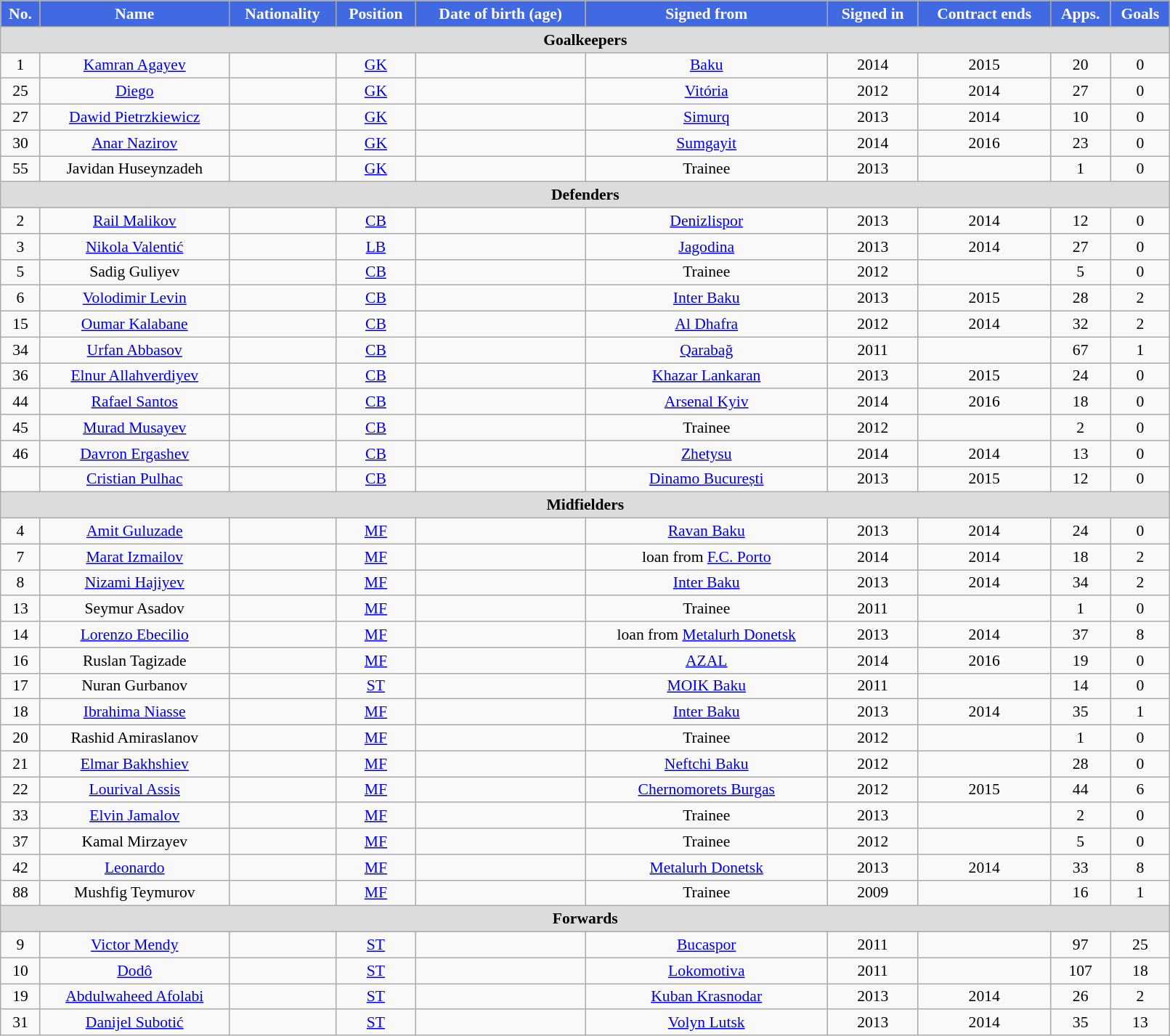<table class="wikitable"  style="text-align:center; font-size:90%; width:85%;">
<tr>
<th style="background:#4169E1; color:white; text-align:center;">No.</th>
<th style="background:#4169E1; color:white; text-align:center;">Name</th>
<th style="background:#4169E1; color:white; text-align:center;">Nationality</th>
<th style="background:#4169E1; color:white; text-align:center;">Position</th>
<th style="background:#4169E1; color:white; text-align:center;">Date of birth (age)</th>
<th style="background:#4169E1; color:white; text-align:center;">Signed from</th>
<th style="background:#4169E1; color:white; text-align:center;">Signed in</th>
<th style="background:#4169E1; color:white; text-align:center;">Contract ends</th>
<th style="background:#4169E1; color:white; text-align:center;">Apps.</th>
<th style="background:#4169E1; color:white; text-align:center;">Goals</th>
</tr>
<tr>
<th colspan="11"  style="background:#dcdcdc; text-align:center;">Goalkeepers</th>
</tr>
<tr>
<td>1</td>
<td><a href='#'>Kamran Agayev</a></td>
<td></td>
<td><a href='#'>GK</a></td>
<td></td>
<td><a href='#'>Baku</a></td>
<td>2014</td>
<td>2015</td>
<td>20</td>
<td>0</td>
</tr>
<tr>
<td>25</td>
<td><a href='#'>Diego</a></td>
<td></td>
<td><a href='#'>GK</a></td>
<td></td>
<td> <a href='#'>Vitória</a></td>
<td>2012</td>
<td>2014</td>
<td>27</td>
<td>0</td>
</tr>
<tr>
<td>27</td>
<td><a href='#'>Dawid Pietrzkiewicz</a></td>
<td></td>
<td><a href='#'>GK</a></td>
<td></td>
<td><a href='#'>Simurq</a></td>
<td>2013</td>
<td>2014</td>
<td>10</td>
<td>0</td>
</tr>
<tr>
<td>30</td>
<td><a href='#'>Anar Nazirov</a></td>
<td></td>
<td><a href='#'>GK</a></td>
<td></td>
<td><a href='#'>Sumgayit</a></td>
<td>2014</td>
<td>2016</td>
<td>23</td>
<td>0</td>
</tr>
<tr>
<td>55</td>
<td>Javidan Huseynzadeh</td>
<td></td>
<td><a href='#'>GK</a></td>
<td></td>
<td>Trainee</td>
<td>2013</td>
<td></td>
<td>1</td>
<td>0</td>
</tr>
<tr>
<th colspan="11"  style="background:#dcdcdc; text-align:center;">Defenders</th>
</tr>
<tr>
<td>2</td>
<td><a href='#'>Rail Malikov</a></td>
<td></td>
<td><a href='#'>CB</a></td>
<td></td>
<td> <a href='#'>Denizlispor</a></td>
<td>2013</td>
<td>2014</td>
<td>12</td>
<td>0</td>
</tr>
<tr>
<td>3</td>
<td><a href='#'>Nikola Valentić</a></td>
<td></td>
<td><a href='#'>LB</a></td>
<td></td>
<td> <a href='#'>Jagodina</a></td>
<td>2013</td>
<td>2014</td>
<td>27</td>
<td>0</td>
</tr>
<tr>
<td>5</td>
<td>Sadig Guliyev</td>
<td></td>
<td><a href='#'>CB</a></td>
<td></td>
<td>Trainee</td>
<td>2012</td>
<td></td>
<td>5</td>
<td>0</td>
</tr>
<tr>
<td>6</td>
<td><a href='#'>Volodimir Levin</a></td>
<td></td>
<td><a href='#'>CB</a></td>
<td></td>
<td><a href='#'>Inter Baku</a></td>
<td>2013</td>
<td>2015</td>
<td>28</td>
<td>2</td>
</tr>
<tr>
<td>15</td>
<td><a href='#'>Oumar Kalabane</a></td>
<td></td>
<td><a href='#'>CB</a></td>
<td></td>
<td> <a href='#'>Al Dhafra</a></td>
<td>2012</td>
<td>2014</td>
<td>32</td>
<td>2</td>
</tr>
<tr>
<td>34</td>
<td><a href='#'>Urfan Abbasov</a></td>
<td></td>
<td><a href='#'>CB</a></td>
<td></td>
<td><a href='#'>Qarabağ</a></td>
<td>2011</td>
<td></td>
<td>67</td>
<td>1</td>
</tr>
<tr>
<td>36</td>
<td><a href='#'>Elnur Allahverdiyev</a></td>
<td></td>
<td><a href='#'>CB</a></td>
<td></td>
<td><a href='#'>Khazar Lankaran</a></td>
<td>2013</td>
<td>2015</td>
<td>24</td>
<td>0</td>
</tr>
<tr>
<td>44</td>
<td><a href='#'>Rafael Santos</a></td>
<td></td>
<td><a href='#'>CB</a></td>
<td></td>
<td> <a href='#'>Arsenal Kyiv</a></td>
<td>2014</td>
<td>2016</td>
<td>18</td>
<td>0</td>
</tr>
<tr>
<td>45</td>
<td><a href='#'>Murad Musayev</a></td>
<td></td>
<td><a href='#'>CB</a></td>
<td></td>
<td>Trainee</td>
<td>2012</td>
<td></td>
<td>2</td>
<td>0</td>
</tr>
<tr>
<td>46</td>
<td><a href='#'>Davron Ergashev</a></td>
<td></td>
<td><a href='#'>CB</a></td>
<td></td>
<td> <a href='#'>Zhetysu</a></td>
<td>2014</td>
<td>2014</td>
<td>13</td>
<td>0</td>
</tr>
<tr>
<td></td>
<td><a href='#'>Cristian Pulhac</a></td>
<td></td>
<td><a href='#'>CB</a></td>
<td></td>
<td> <a href='#'>Dinamo București</a></td>
<td>2013</td>
<td>2015</td>
<td>12</td>
<td>0</td>
</tr>
<tr>
<th colspan="11"  style="background:#dcdcdc; text-align:center;">Midfielders</th>
</tr>
<tr>
<td>4</td>
<td><a href='#'>Amit Guluzade</a></td>
<td></td>
<td><a href='#'>MF</a></td>
<td></td>
<td><a href='#'>Ravan Baku</a></td>
<td>2013</td>
<td>2014</td>
<td>24</td>
<td>0</td>
</tr>
<tr>
<td>7</td>
<td><a href='#'>Marat Izmailov</a></td>
<td></td>
<td><a href='#'>MF</a></td>
<td></td>
<td>loan from  <a href='#'>F.C. Porto</a></td>
<td>2014</td>
<td>2014</td>
<td>18</td>
<td>2<br></td>
</tr>
<tr>
<td>8</td>
<td><a href='#'>Nizami Hajiyev</a></td>
<td></td>
<td><a href='#'>MF</a></td>
<td></td>
<td><a href='#'>Inter Baku</a></td>
<td>2013</td>
<td>2014</td>
<td>34</td>
<td>2</td>
</tr>
<tr>
<td>13</td>
<td>Seymur Asadov</td>
<td></td>
<td><a href='#'>MF</a></td>
<td></td>
<td>Trainee</td>
<td>2011</td>
<td></td>
<td>1</td>
<td>0</td>
</tr>
<tr>
<td>14</td>
<td><a href='#'>Lorenzo Ebecilio</a></td>
<td></td>
<td><a href='#'>MF</a></td>
<td></td>
<td>loan from  <a href='#'>Metalurh Donetsk</a></td>
<td>2013</td>
<td>2014</td>
<td>37</td>
<td>8</td>
</tr>
<tr>
<td>16</td>
<td>Ruslan Tagizade</td>
<td></td>
<td><a href='#'>MF</a></td>
<td></td>
<td><a href='#'>AZAL</a></td>
<td>2014</td>
<td>2016</td>
<td>19</td>
<td>0</td>
</tr>
<tr>
<td>17</td>
<td>Nuran Gurbanov</td>
<td></td>
<td><a href='#'>ST</a></td>
<td></td>
<td><a href='#'>MOIK Baku</a></td>
<td>2011</td>
<td></td>
<td>14</td>
<td>0</td>
</tr>
<tr>
<td>18</td>
<td><a href='#'>Ibrahima Niasse</a></td>
<td></td>
<td><a href='#'>MF</a></td>
<td></td>
<td><a href='#'>Inter Baku</a></td>
<td>2013</td>
<td>2014</td>
<td>35</td>
<td>1</td>
</tr>
<tr>
<td>20</td>
<td>Rashid Amiraslanov</td>
<td></td>
<td><a href='#'>MF</a></td>
<td></td>
<td>Trainee</td>
<td>2012</td>
<td></td>
<td>1</td>
<td>0</td>
</tr>
<tr>
<td>21</td>
<td><a href='#'>Elmar Bakhshiev</a></td>
<td></td>
<td><a href='#'>MF</a></td>
<td></td>
<td><a href='#'>Neftchi Baku</a></td>
<td>2012</td>
<td></td>
<td>28</td>
<td>0</td>
</tr>
<tr>
<td>22</td>
<td><a href='#'>Lourival Assis</a></td>
<td></td>
<td><a href='#'>MF</a></td>
<td></td>
<td> <a href='#'>Chernomorets Burgas</a></td>
<td>2012</td>
<td>2015</td>
<td>44</td>
<td>6</td>
</tr>
<tr>
<td>33</td>
<td><a href='#'>Elvin Jamalov</a></td>
<td></td>
<td><a href='#'>MF</a></td>
<td></td>
<td>Trainee</td>
<td>2013</td>
<td></td>
<td>2</td>
<td>0</td>
</tr>
<tr>
<td>37</td>
<td>Kamal Mirzayev</td>
<td></td>
<td><a href='#'>MF</a></td>
<td></td>
<td>Trainee</td>
<td>2012</td>
<td></td>
<td>5</td>
<td>0</td>
</tr>
<tr>
<td>42</td>
<td><a href='#'>Leonardo</a></td>
<td></td>
<td><a href='#'>MF</a></td>
<td></td>
<td> <a href='#'>Metalurh Donetsk</a></td>
<td>2013</td>
<td>2014</td>
<td>33</td>
<td>8</td>
</tr>
<tr>
<td>88</td>
<td>Mushfig Teymurov</td>
<td></td>
<td><a href='#'>MF</a></td>
<td></td>
<td>Trainee</td>
<td>2009</td>
<td></td>
<td>16</td>
<td>1</td>
</tr>
<tr>
<th colspan="11"  style="background:#dcdcdc; text-align:center;">Forwards</th>
</tr>
<tr>
<td>9</td>
<td><a href='#'>Victor Mendy</a></td>
<td></td>
<td><a href='#'>ST</a></td>
<td></td>
<td> <a href='#'>Bucaspor</a></td>
<td>2011</td>
<td></td>
<td>97</td>
<td>25</td>
</tr>
<tr>
<td>10</td>
<td><a href='#'>Dodô</a></td>
<td></td>
<td><a href='#'>ST</a></td>
<td></td>
<td> <a href='#'>Lokomotiva</a></td>
<td>2011</td>
<td></td>
<td>107</td>
<td>18</td>
</tr>
<tr>
<td>19</td>
<td><a href='#'>Abdulwaheed Afolabi</a></td>
<td></td>
<td><a href='#'>ST</a></td>
<td></td>
<td> <a href='#'>Kuban Krasnodar</a></td>
<td>2013</td>
<td>2014</td>
<td>26</td>
<td>2</td>
</tr>
<tr>
<td>31</td>
<td><a href='#'>Danijel Subotić</a></td>
<td></td>
<td><a href='#'>ST</a></td>
<td></td>
<td> <a href='#'>Volyn Lutsk</a></td>
<td>2013</td>
<td>2014</td>
<td>35</td>
<td>13</td>
</tr>
</table>
